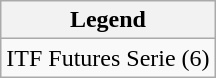<table class="wikitable">
<tr>
<th>Legend</th>
</tr>
<tr>
<td>ITF Futures Serie (6)</td>
</tr>
</table>
